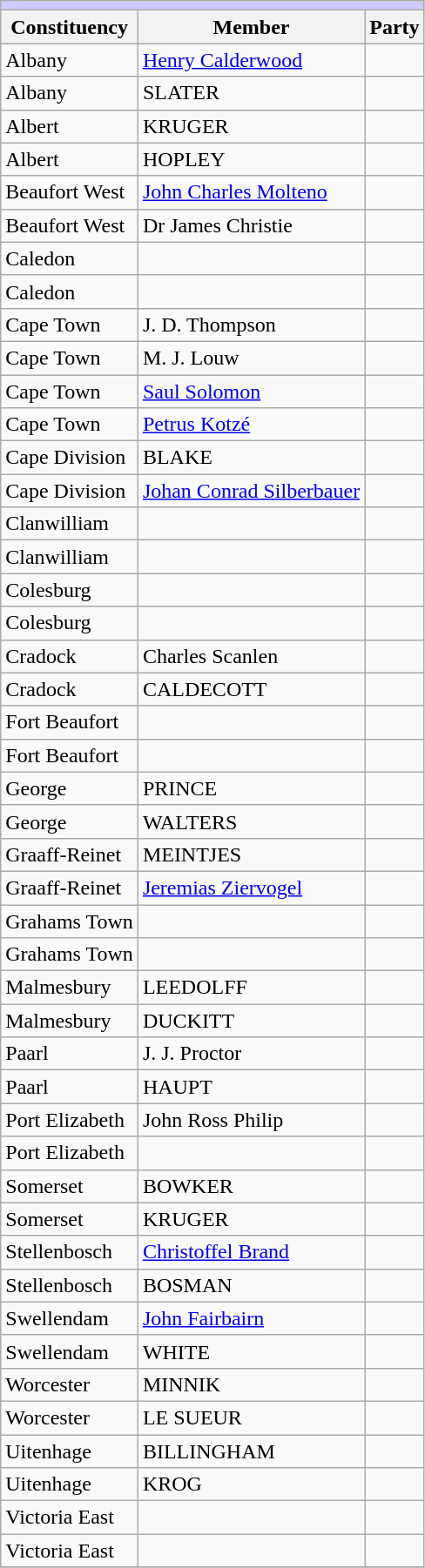<table class="sortable wikitable" id="elected-mps">
<tr>
<td colspan="3" bgcolor="ccccff"></td>
</tr>
<tr>
<th>Constituency</th>
<th>Member</th>
<th>Party</th>
</tr>
<tr>
<td>Albany</td>
<td><a href='#'>Henry Calderwood</a></td>
<td></td>
</tr>
<tr>
<td>Albany</td>
<td>SLATER</td>
<td></td>
</tr>
<tr>
<td>Albert</td>
<td>KRUGER</td>
<td></td>
</tr>
<tr>
<td>Albert</td>
<td>HOPLEY</td>
<td></td>
</tr>
<tr>
<td>Beaufort West</td>
<td><a href='#'>John Charles Molteno</a></td>
<td></td>
</tr>
<tr>
<td>Beaufort West</td>
<td>Dr James Christie</td>
<td></td>
</tr>
<tr>
<td>Caledon</td>
<td></td>
<td></td>
</tr>
<tr>
<td>Caledon</td>
<td></td>
<td></td>
</tr>
<tr>
<td>Cape Town</td>
<td>J. D. Thompson</td>
<td></td>
</tr>
<tr>
<td>Cape Town</td>
<td>M. J. Louw</td>
<td></td>
</tr>
<tr>
<td>Cape Town</td>
<td><a href='#'>Saul Solomon</a></td>
<td></td>
</tr>
<tr>
<td>Cape Town</td>
<td><a href='#'>Petrus Kotzé</a></td>
<td></td>
</tr>
<tr>
<td>Cape Division</td>
<td>BLAKE</td>
<td></td>
</tr>
<tr>
<td>Cape Division</td>
<td><a href='#'>Johan Conrad Silberbauer</a></td>
<td></td>
</tr>
<tr>
<td>Clanwilliam</td>
<td></td>
<td></td>
</tr>
<tr>
<td>Clanwilliam</td>
<td></td>
<td></td>
</tr>
<tr>
<td>Colesburg</td>
<td></td>
<td></td>
</tr>
<tr>
<td>Colesburg</td>
<td></td>
<td></td>
</tr>
<tr>
<td>Cradock</td>
<td>Charles Scanlen</td>
<td></td>
</tr>
<tr>
<td>Cradock</td>
<td>CALDECOTT</td>
<td></td>
</tr>
<tr>
<td>Fort Beaufort</td>
<td></td>
<td></td>
</tr>
<tr>
<td>Fort Beaufort</td>
<td></td>
<td></td>
</tr>
<tr>
<td>George</td>
<td>PRINCE</td>
<td></td>
</tr>
<tr>
<td>George</td>
<td>WALTERS</td>
<td></td>
</tr>
<tr>
<td>Graaff-Reinet</td>
<td>MEINTJES</td>
<td></td>
</tr>
<tr>
<td>Graaff-Reinet</td>
<td><a href='#'>Jeremias Ziervogel</a></td>
<td></td>
</tr>
<tr>
<td>Grahams Town</td>
<td></td>
<td></td>
</tr>
<tr>
<td>Grahams Town</td>
<td></td>
<td></td>
</tr>
<tr>
<td>Malmesbury</td>
<td>LEEDOLFF</td>
<td></td>
</tr>
<tr>
<td>Malmesbury</td>
<td>DUCKITT</td>
<td></td>
</tr>
<tr>
<td>Paarl</td>
<td>J. J. Proctor</td>
<td></td>
</tr>
<tr>
<td>Paarl</td>
<td>HAUPT</td>
<td></td>
</tr>
<tr>
<td>Port Elizabeth</td>
<td>John Ross Philip</td>
<td></td>
</tr>
<tr>
<td>Port Elizabeth</td>
<td></td>
<td></td>
</tr>
<tr>
<td>Somerset</td>
<td>BOWKER</td>
<td></td>
</tr>
<tr>
<td>Somerset</td>
<td>KRUGER</td>
<td></td>
</tr>
<tr>
<td>Stellenbosch</td>
<td><a href='#'>Christoffel Brand</a></td>
<td></td>
</tr>
<tr>
<td>Stellenbosch</td>
<td>BOSMAN</td>
<td></td>
</tr>
<tr>
<td>Swellendam</td>
<td><a href='#'>John Fairbairn</a></td>
<td></td>
</tr>
<tr>
<td>Swellendam</td>
<td>WHITE</td>
<td></td>
</tr>
<tr>
<td>Worcester</td>
<td>MINNIK</td>
<td></td>
</tr>
<tr>
<td>Worcester</td>
<td>LE SUEUR</td>
<td></td>
</tr>
<tr>
<td>Uitenhage</td>
<td>BILLINGHAM</td>
<td></td>
</tr>
<tr>
<td>Uitenhage</td>
<td>KROG</td>
<td></td>
</tr>
<tr>
<td>Victoria East</td>
<td></td>
<td></td>
</tr>
<tr>
<td>Victoria East</td>
<td></td>
<td></td>
</tr>
<tr>
</tr>
</table>
